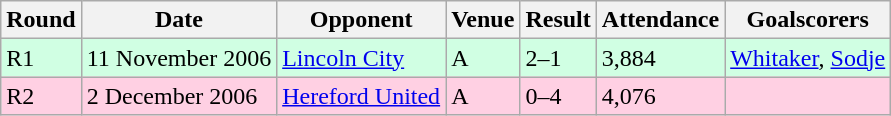<table class="wikitable">
<tr>
<th>Round</th>
<th>Date</th>
<th>Opponent</th>
<th>Venue</th>
<th>Result</th>
<th>Attendance</th>
<th>Goalscorers</th>
</tr>
<tr style="background-color: #d0ffe3;">
<td>R1</td>
<td>11 November 2006</td>
<td><a href='#'>Lincoln City</a></td>
<td>A</td>
<td>2–1</td>
<td>3,884</td>
<td><a href='#'>Whitaker</a>, <a href='#'>Sodje</a></td>
</tr>
<tr style="background-color: #ffd0e3;">
<td>R2</td>
<td>2 December 2006</td>
<td><a href='#'>Hereford United</a></td>
<td>A</td>
<td>0–4</td>
<td>4,076</td>
<td></td>
</tr>
</table>
